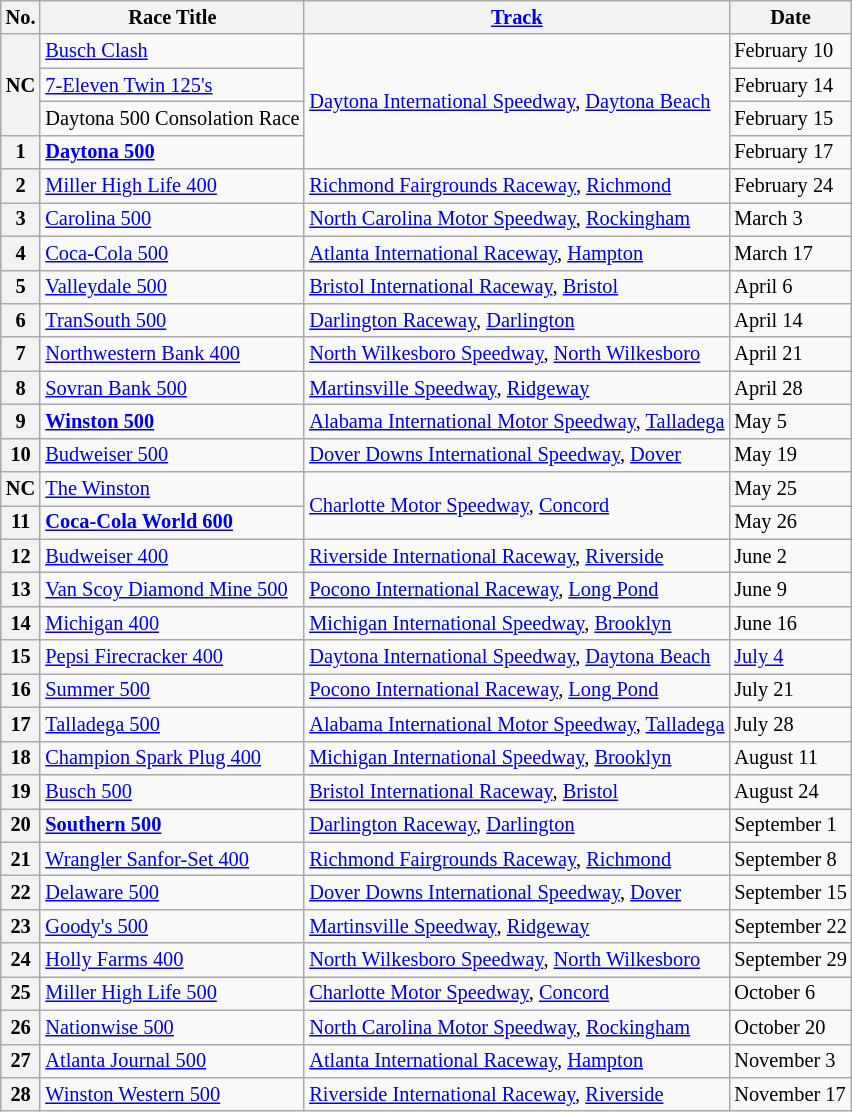<table class="wikitable" style="font-size:85%;">
<tr>
<th>No.</th>
<th>Race Title</th>
<th><a href='#'>Track</a></th>
<th>Date</th>
</tr>
<tr>
<th rowspan=3>NC</th>
<td><a href='#'>Busch Clash</a></td>
<td rowspan=4><a href='#'>Daytona International Speedway</a>, <a href='#'>Daytona Beach</a></td>
<td>February 10</td>
</tr>
<tr>
<td><a href='#'>7-Eleven Twin 125's</a></td>
<td>February 14</td>
</tr>
<tr>
<td>Daytona 500 Consolation Race</td>
<td>February 15</td>
</tr>
<tr>
<th>1</th>
<td><strong><a href='#'>Daytona 500</a></strong></td>
<td>February 17</td>
</tr>
<tr>
<th>2</th>
<td><a href='#'>Miller High Life 400</a></td>
<td><a href='#'>Richmond Fairgrounds Raceway</a>, <a href='#'>Richmond</a></td>
<td>February 24</td>
</tr>
<tr>
<th>3</th>
<td><a href='#'>Carolina 500</a></td>
<td><a href='#'>North Carolina Motor Speedway</a>, <a href='#'>Rockingham</a></td>
<td>March 3</td>
</tr>
<tr>
<th>4</th>
<td><a href='#'>Coca-Cola 500</a></td>
<td><a href='#'>Atlanta International Raceway</a>, <a href='#'>Hampton</a></td>
<td>March 17</td>
</tr>
<tr>
<th>5</th>
<td><a href='#'>Valleydale 500</a></td>
<td><a href='#'>Bristol International Raceway</a>, <a href='#'>Bristol</a></td>
<td>April 6</td>
</tr>
<tr>
<th>6</th>
<td><a href='#'>TranSouth 500</a></td>
<td><a href='#'>Darlington Raceway</a>, <a href='#'>Darlington</a></td>
<td>April 14</td>
</tr>
<tr>
<th>7</th>
<td><a href='#'>Northwestern Bank 400</a></td>
<td><a href='#'>North Wilkesboro Speedway</a>, <a href='#'>North Wilkesboro</a></td>
<td>April 21</td>
</tr>
<tr>
<th>8</th>
<td><a href='#'>Sovran Bank 500</a></td>
<td><a href='#'>Martinsville Speedway</a>, <a href='#'>Ridgeway</a></td>
<td>April 28</td>
</tr>
<tr>
<th>9</th>
<td><strong><a href='#'>Winston 500</a></strong></td>
<td><a href='#'>Alabama International Motor Speedway</a>, <a href='#'>Talladega</a></td>
<td>May 5</td>
</tr>
<tr>
<th>10</th>
<td><a href='#'>Budweiser 500</a></td>
<td><a href='#'>Dover Downs International Speedway</a>, <a href='#'>Dover</a></td>
<td>May 19</td>
</tr>
<tr>
<th>NC</th>
<td><a href='#'>The Winston</a></td>
<td rowspan=2><a href='#'>Charlotte Motor Speedway</a>, <a href='#'>Concord</a></td>
<td>May 25</td>
</tr>
<tr>
<th>11</th>
<td><strong><a href='#'>Coca-Cola World 600</a></strong></td>
<td>May 26</td>
</tr>
<tr>
<th>12</th>
<td><a href='#'>Budweiser 400</a></td>
<td><a href='#'>Riverside International Raceway</a>, <a href='#'>Riverside</a></td>
<td>June 2</td>
</tr>
<tr>
<th>13</th>
<td><a href='#'>Van Scoy Diamond Mine 500</a></td>
<td><a href='#'>Pocono International Raceway</a>, <a href='#'>Long Pond</a></td>
<td>June 9</td>
</tr>
<tr>
<th>14</th>
<td><a href='#'>Michigan 400</a></td>
<td><a href='#'>Michigan International Speedway</a>, <a href='#'>Brooklyn</a></td>
<td>June 16</td>
</tr>
<tr>
<th>15</th>
<td><a href='#'>Pepsi Firecracker 400</a></td>
<td><a href='#'>Daytona International Speedway</a>, <a href='#'>Daytona Beach</a></td>
<td><a href='#'>July 4</a></td>
</tr>
<tr>
<th>16</th>
<td><a href='#'>Summer 500</a></td>
<td><a href='#'>Pocono International Raceway</a>, <a href='#'>Long Pond</a></td>
<td>July 21</td>
</tr>
<tr>
<th>17</th>
<td><a href='#'>Talladega 500</a></td>
<td><a href='#'>Alabama International Motor Speedway</a>, <a href='#'>Talladega</a></td>
<td>July 28</td>
</tr>
<tr>
<th>18</th>
<td><a href='#'>Champion Spark Plug 400</a></td>
<td><a href='#'>Michigan International Speedway</a>, <a href='#'>Brooklyn</a></td>
<td>August 11</td>
</tr>
<tr>
<th>19</th>
<td><a href='#'>Busch 500</a></td>
<td><a href='#'>Bristol International Raceway</a>, <a href='#'>Bristol</a></td>
<td>August 24</td>
</tr>
<tr>
<th>20</th>
<td><strong><a href='#'>Southern 500</a></strong></td>
<td><a href='#'>Darlington Raceway</a>, <a href='#'>Darlington</a></td>
<td>September 1</td>
</tr>
<tr>
<th>21</th>
<td><a href='#'>Wrangler Sanfor-Set 400</a></td>
<td><a href='#'>Richmond Fairgrounds Raceway</a>, <a href='#'>Richmond</a></td>
<td>September 8</td>
</tr>
<tr>
<th>22</th>
<td><a href='#'>Delaware 500</a></td>
<td><a href='#'>Dover Downs International Speedway</a>, <a href='#'>Dover</a></td>
<td>September 15</td>
</tr>
<tr>
<th>23</th>
<td><a href='#'>Goody's 500</a></td>
<td><a href='#'>Martinsville Speedway</a>, <a href='#'>Ridgeway</a></td>
<td>September 22</td>
</tr>
<tr>
<th>24</th>
<td><a href='#'>Holly Farms 400</a></td>
<td><a href='#'>North Wilkesboro Speedway</a>, <a href='#'>North Wilkesboro</a></td>
<td>September 29</td>
</tr>
<tr>
<th>25</th>
<td><a href='#'>Miller High Life 500</a></td>
<td><a href='#'>Charlotte Motor Speedway</a>, <a href='#'>Concord</a></td>
<td>October 6</td>
</tr>
<tr>
<th>26</th>
<td><a href='#'>Nationwise 500</a></td>
<td><a href='#'>North Carolina Motor Speedway</a>, <a href='#'>Rockingham</a></td>
<td>October 20</td>
</tr>
<tr>
<th>27</th>
<td><a href='#'>Atlanta Journal 500</a></td>
<td><a href='#'>Atlanta International Raceway</a>, <a href='#'>Hampton</a></td>
<td>November 3</td>
</tr>
<tr>
<th>28</th>
<td><a href='#'>Winston Western 500</a></td>
<td><a href='#'>Riverside International Raceway</a>, <a href='#'>Riverside</a></td>
<td>November 17</td>
</tr>
</table>
